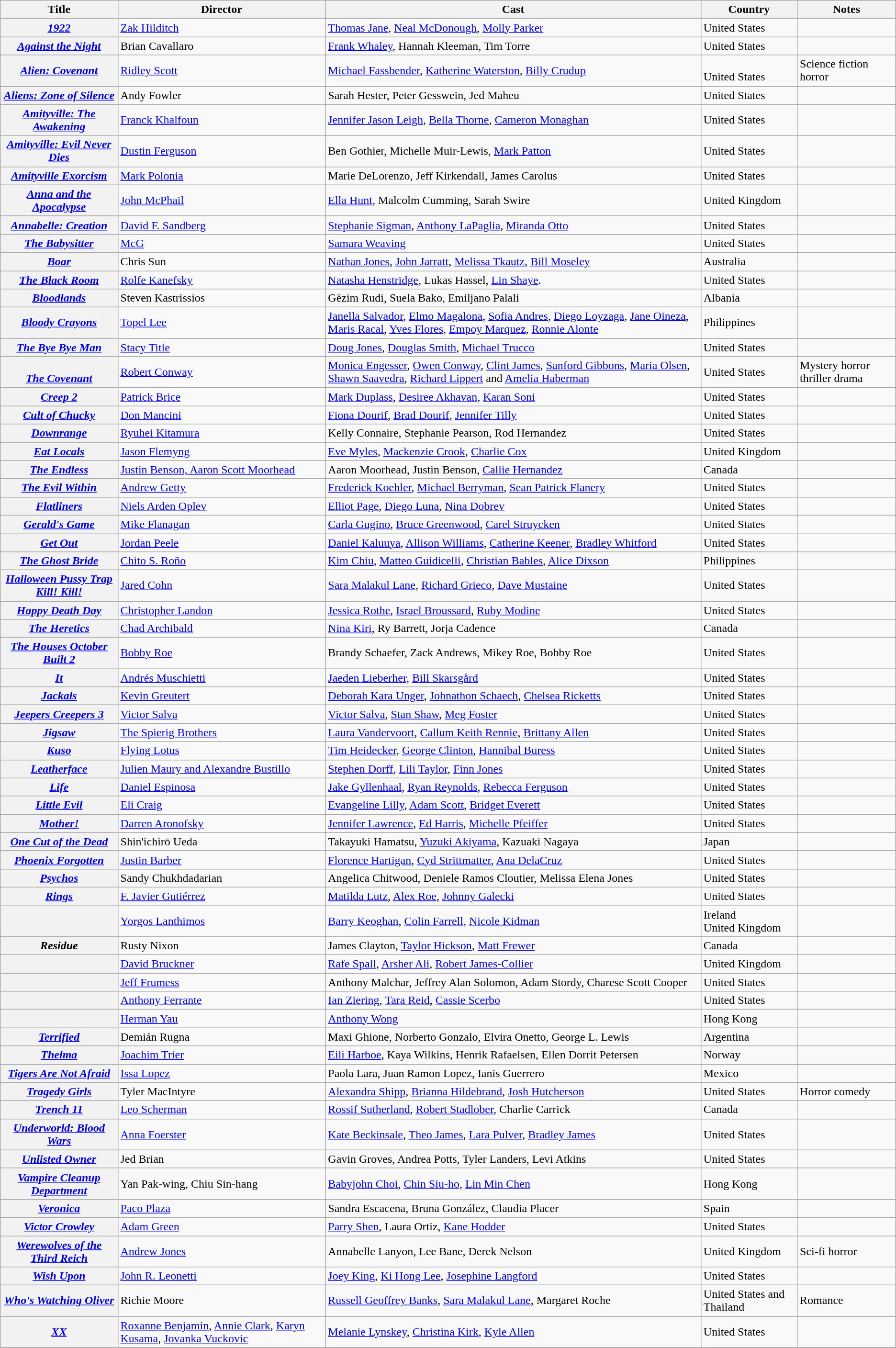<table class="wikitable sortable">
<tr>
<th scope="col">Title</th>
<th scope="col">Director</th>
<th scope="col" class="unsortable">Cast</th>
<th scope="col">Country</th>
<th scope="col" class="unsortable">Notes</th>
</tr>
<tr>
<th><em><a href='#'>1922</a></em></th>
<td data-sort-value="Hilditch, Zak"><a href='#'>Zak Hilditch</a></td>
<td><a href='#'>Thomas Jane</a>, <a href='#'>Neal McDonough</a>, <a href='#'>Molly Parker</a></td>
<td>United States</td>
<td></td>
</tr>
<tr>
<th><em><a href='#'>Against the Night</a></em></th>
<td>Brian Cavallaro</td>
<td><a href='#'>Frank Whaley</a>, Hannah Kleeman, Tim Torre</td>
<td>United States</td>
<td></td>
</tr>
<tr>
<th><em><a href='#'>Alien: Covenant</a></em></th>
<td data-sort-value="Scott, Ridley"><a href='#'>Ridley Scott</a></td>
<td><a href='#'>Michael Fassbender</a>, <a href='#'>Katherine Waterston</a>, <a href='#'>Billy Crudup</a></td>
<td><br>United States</td>
<td>Science fiction horror</td>
</tr>
<tr>
<th><em><a href='#'>Aliens: Zone of Silence</a></em></th>
<td data-sort-value="Fowler, Andy">Andy Fowler</td>
<td>Sarah Hester, Peter Gesswein, Jed Maheu</td>
<td>United States</td>
<td></td>
</tr>
<tr>
<th><em><a href='#'>Amityville: The Awakening</a></em></th>
<td data-sort-value="Khalfoun, Franck"><a href='#'>Franck Khalfoun</a></td>
<td><a href='#'>Jennifer Jason Leigh</a>, <a href='#'>Bella Thorne</a>, <a href='#'>Cameron Monaghan</a></td>
<td>United States</td>
<td></td>
</tr>
<tr>
<th><em><a href='#'>Amityville: Evil Never Dies</a></em></th>
<td><a href='#'>Dustin Ferguson</a></td>
<td>Ben Gothier, Michelle Muir-Lewis, <a href='#'>Mark Patton</a></td>
<td>United States</td>
<td></td>
</tr>
<tr>
<th><em><a href='#'>Amityville Exorcism</a></em></th>
<td><a href='#'>Mark Polonia</a></td>
<td>Marie DeLorenzo, Jeff Kirkendall, James Carolus</td>
<td>United States</td>
<td></td>
</tr>
<tr>
<th><em><a href='#'>Anna and the Apocalypse</a></em></th>
<td><a href='#'>John McPhail</a></td>
<td><a href='#'>Ella Hunt</a>, Malcolm Cumming, Sarah Swire</td>
<td>United Kingdom</td>
<td></td>
</tr>
<tr>
<th><em><a href='#'>Annabelle: Creation</a></em></th>
<td data-sort-value="Sandberg, David F."><a href='#'>David F. Sandberg</a></td>
<td><a href='#'>Stephanie Sigman</a>, <a href='#'>Anthony LaPaglia</a>, <a href='#'>Miranda Otto</a></td>
<td>United States</td>
<td></td>
</tr>
<tr>
<th><strong><em><a href='#'>The Babysitter</a></em></strong></th>
<td><a href='#'>McG</a></td>
<td><a href='#'>Samara Weaving</a></td>
<td>United States</td>
<td></td>
</tr>
<tr>
<th><strong><em><a href='#'>Boar</a></em></strong></th>
<td>Chris Sun</td>
<td><a href='#'>Nathan Jones</a>, <a href='#'>John Jarratt</a>, <a href='#'>Melissa Tkautz</a>, <a href='#'>Bill Moseley</a></td>
<td>Australia</td>
<td></td>
</tr>
<tr>
<th><strong><em><a href='#'>The Black Room</a></em></strong></th>
<td><a href='#'>Rolfe Kanefsky</a></td>
<td><a href='#'>Natasha Henstridge</a>, Lukas Hassel, <a href='#'>Lin Shaye</a>.</td>
<td>United States</td>
<td></td>
</tr>
<tr>
<th><em><a href='#'>Bloodlands</a></em></th>
<td>Steven Kastrissios</td>
<td>Gëzim Rudi, Suela Bako, Emiljano Palali</td>
<td>Albania</td>
<td></td>
</tr>
<tr>
<th><em><a href='#'>Bloody Crayons</a></em></th>
<td><a href='#'>Topel Lee</a></td>
<td><a href='#'>Janella Salvador</a>, <a href='#'>Elmo Magalona</a>, <a href='#'>Sofia Andres</a>, <a href='#'>Diego Loyzaga</a>, <a href='#'>Jane Oineza</a>, <a href='#'>Maris Racal</a>, <a href='#'>Yves Flores</a>, <a href='#'>Empoy Marquez</a>, <a href='#'>Ronnie Alonte</a></td>
<td>Philippines</td>
<td></td>
</tr>
<tr>
<th><em><a href='#'>The Bye Bye Man</a></em></th>
<td data-sort-value="Title, Stacy"><a href='#'>Stacy Title</a></td>
<td><a href='#'>Doug Jones</a>, <a href='#'>Douglas Smith</a>, <a href='#'>Michael Trucco</a></td>
<td>United States</td>
<td></td>
</tr>
<tr>
<th><br><em><a href='#'>The Covenant</a></em></th>
<td data-sort-value="Conway, Robert"><a href='#'>Robert Conway</a></td>
<td><a href='#'>Monica Engesser</a>, <a href='#'>Owen Conway</a>, <a href='#'>Clint James</a>, <a href='#'>Sanford Gibbons</a>, <a href='#'>Maria Olsen</a>, <a href='#'>Shawn Saavedra</a>, <a href='#'>Richard Lippert</a> and <a href='#'>Amelia Haberman</a></td>
<td>United States</td>
<td>Mystery horror thriller drama</td>
</tr>
<tr>
<th><em><a href='#'>Creep 2</a></em></th>
<td data-sort-value="Brice, Patrick"><a href='#'>Patrick Brice</a></td>
<td><a href='#'>Mark Duplass</a>, <a href='#'>Desiree Akhavan</a>, <a href='#'>Karan Soni</a></td>
<td>United States</td>
<td></td>
</tr>
<tr>
<th><em><a href='#'>Cult of Chucky</a></em></th>
<td data-sort-value=" Mancini, Don"><a href='#'>Don Mancini</a></td>
<td><a href='#'>Fiona Dourif</a>, <a href='#'>Brad Dourif</a>, <a href='#'>Jennifer Tilly</a></td>
<td>United States</td>
<td></td>
</tr>
<tr>
<th><em><a href='#'>Downrange</a></em></th>
<td><a href='#'>Ryuhei Kitamura</a></td>
<td>Kelly Connaire, Stephanie Pearson, Rod Hernandez</td>
<td>United States</td>
<td></td>
</tr>
<tr>
<th><em><a href='#'>Eat Locals</a></em></th>
<td><a href='#'>Jason Flemyng</a></td>
<td><a href='#'>Eve Myles</a>, <a href='#'>Mackenzie Crook</a>, <a href='#'>Charlie Cox</a></td>
<td>United Kingdom</td>
<td></td>
</tr>
<tr>
<th><em><a href='#'>The Endless</a></em></th>
<td><a href='#'>Justin Benson, Aaron Scott Moorhead</a></td>
<td>Aaron Moorhead, Justin Benson, <a href='#'>Callie Hernandez</a></td>
<td>Canada</td>
<td></td>
</tr>
<tr>
<th><em><a href='#'>The Evil Within</a></em></th>
<td data-sort-value="Getty, Andrew"><a href='#'>Andrew Getty</a></td>
<td><a href='#'>Frederick Koehler</a>, <a href='#'>Michael Berryman</a>, <a href='#'>Sean Patrick Flanery</a></td>
<td>United States</td>
<td></td>
</tr>
<tr>
<th><em><a href='#'>Flatliners</a></em></th>
<td data-sort-value="Oplev, Niels Arden"><a href='#'>Niels Arden Oplev</a></td>
<td><a href='#'>Elliot Page</a>, <a href='#'>Diego Luna</a>, <a href='#'>Nina Dobrev</a></td>
<td>United States</td>
<td></td>
</tr>
<tr>
<th><em><a href='#'>Gerald's Game</a></em></th>
<td data-sort-value="Flanagan, Mike"><a href='#'>Mike Flanagan</a></td>
<td><a href='#'>Carla Gugino</a>, <a href='#'>Bruce Greenwood</a>, <a href='#'>Carel Struycken</a></td>
<td>United States</td>
<td></td>
</tr>
<tr>
<th><em><a href='#'>Get Out</a></em></th>
<td data-sort-value="Peele, Jordan"><a href='#'>Jordan Peele</a></td>
<td><a href='#'>Daniel Kaluuya</a>, <a href='#'>Allison Williams</a>, <a href='#'>Catherine Keener</a>, <a href='#'>Bradley Whitford</a></td>
<td>United States</td>
<td></td>
</tr>
<tr>
<th><em><a href='#'>The Ghost Bride</a></em></th>
<td data-sort-value="Roño, Chito S."><a href='#'>Chito S. Roño</a></td>
<td><a href='#'>Kim Chiu</a>, <a href='#'>Matteo Guidicelli</a>, <a href='#'>Christian Bables</a>, <a href='#'>Alice Dixson</a></td>
<td>Philippines</td>
<td></td>
</tr>
<tr>
<th><em><a href='#'>Halloween Pussy Trap Kill! Kill!</a></em></th>
<td data-sort-value="Cohn, Jared"><a href='#'>Jared Cohn</a></td>
<td><a href='#'>Sara Malakul Lane</a>, <a href='#'>Richard Grieco</a>, <a href='#'>Dave Mustaine</a></td>
<td>United States</td>
<td></td>
</tr>
<tr>
<th><em><a href='#'>Happy Death Day</a></em></th>
<td data-sort-value="Landon, Christopher"><a href='#'>Christopher Landon</a></td>
<td><a href='#'>Jessica Rothe</a>, <a href='#'>Israel Broussard</a>, <a href='#'>Ruby Modine</a></td>
<td>United States</td>
<td></td>
</tr>
<tr>
<th><em><a href='#'>The Heretics</a></em></th>
<td data-sort-value="Chad Archibald"><a href='#'>Chad Archibald</a></td>
<td><a href='#'>Nina Kiri</a>, Ry Barrett, Jorja Cadence</td>
<td>Canada</td>
<td></td>
</tr>
<tr>
<th><em><a href='#'>The Houses October Built 2</a></em></th>
<td><a href='#'>Bobby Roe</a></td>
<td>Brandy Schaefer, Zack Andrews, Mikey Roe, Bobby Roe</td>
<td>United States</td>
<td></td>
</tr>
<tr>
<th><em><a href='#'>It</a></em></th>
<td data-sort-value="Muschietti, Andrés"><a href='#'>Andrés Muschietti</a></td>
<td><a href='#'>Jaeden Lieberher</a>, <a href='#'>Bill Skarsgård</a></td>
<td>United States</td>
<td></td>
</tr>
<tr>
<th><em><a href='#'>Jackals</a></em></th>
<td data-sort-value="Greutert, Kevin"><a href='#'>Kevin Greutert</a></td>
<td><a href='#'>Deborah Kara Unger</a>, <a href='#'>Johnathon Schaech</a>, <a href='#'>Chelsea Ricketts</a></td>
<td>United States</td>
<td></td>
</tr>
<tr>
<th><em><a href='#'>Jeepers Creepers 3 </a></em></th>
<td data-sort-value="Salva, Victor"><a href='#'>Victor Salva</a></td>
<td><a href='#'>Victor Salva</a>, <a href='#'>Stan Shaw</a>, <a href='#'>Meg Foster</a></td>
<td>United States</td>
<td></td>
</tr>
<tr>
<th><em><a href='#'>Jigsaw</a></em></th>
<td data-sort-value="Spierig"><a href='#'>The Spierig Brothers</a></td>
<td><a href='#'>Laura Vandervoort</a>, <a href='#'>Callum Keith Rennie</a>, <a href='#'>Brittany Allen</a></td>
<td>United States</td>
<td></td>
</tr>
<tr>
<th><em><a href='#'>Kuso</a></em></th>
<td data-sort-value="Flying Lotus"><a href='#'>Flying Lotus</a></td>
<td><a href='#'>Tim Heidecker</a>, <a href='#'>George Clinton</a>, <a href='#'>Hannibal Buress</a></td>
<td>United States</td>
<td></td>
</tr>
<tr>
<th><em><a href='#'>Leatherface</a></em></th>
<td data-sort-value="Maury, Julien"><a href='#'>Julien Maury and Alexandre Bustillo</a></td>
<td><a href='#'>Stephen Dorff</a>, <a href='#'>Lili Taylor</a>, <a href='#'>Finn Jones</a></td>
<td>United States</td>
<td></td>
</tr>
<tr>
<th><em><a href='#'>Life</a></em></th>
<td><a href='#'>Daniel Espinosa</a></td>
<td><a href='#'>Jake Gyllenhaal</a>, <a href='#'>Ryan Reynolds</a>, <a href='#'>Rebecca Ferguson</a></td>
<td>United States</td>
<td></td>
</tr>
<tr>
<th><em><a href='#'>Little Evil</a></em></th>
<td><a href='#'>Eli Craig</a></td>
<td><a href='#'>Evangeline Lilly</a>, <a href='#'>Adam Scott</a>, <a href='#'>Bridget Everett</a></td>
<td>United States</td>
<td></td>
</tr>
<tr>
<th><em><a href='#'>Mother!</a></em></th>
<td data-sort-value="Aronofsky, Darren"><a href='#'>Darren Aronofsky</a></td>
<td><a href='#'>Jennifer Lawrence</a>, <a href='#'>Ed Harris</a>, <a href='#'>Michelle Pfeiffer</a></td>
<td>United States</td>
<td></td>
</tr>
<tr>
<th><em><a href='#'>One Cut of the Dead</a></em></th>
<td data-sort-value="Shin'ichirō Ueda">Shin'ichirō Ueda</td>
<td>Takayuki Hamatsu, <a href='#'>Yuzuki Akiyama</a>, Kazuaki Nagaya</td>
<td>Japan</td>
<td></td>
</tr>
<tr>
<th><em><a href='#'>Phoenix Forgotten</a></em></th>
<td data-sort-value="Barber, Justin"><a href='#'>Justin Barber</a></td>
<td><a href='#'>Florence Hartigan</a>, <a href='#'>Cyd Strittmatter</a>, <a href='#'>Ana DelaCruz</a></td>
<td>United States</td>
<td></td>
</tr>
<tr>
<th><a href='#'><em>Psychos</em></a></th>
<td>Sandy Chukhdadarian</td>
<td>Angelica Chitwood, Deniele Ramos Cloutier, Melissa Elena Jones</td>
<td>United States</td>
<td></td>
</tr>
<tr>
<th><em><a href='#'>Rings</a></em></th>
<td data-sort-value="Gutiérrez, F. Javier"><a href='#'>F. Javier Gutiérrez</a></td>
<td><a href='#'>Matilda Lutz</a>, <a href='#'>Alex Roe</a>, <a href='#'>Johnny Galecki</a></td>
<td>United States</td>
<td></td>
</tr>
<tr>
<th></th>
<td data-sort-value="Lanthimos, Yorgos"><a href='#'>Yorgos Lanthimos</a></td>
<td><a href='#'>Barry Keoghan</a>, <a href='#'>Colin Farrell</a>, <a href='#'>Nicole Kidman</a></td>
<td>Ireland<br>United Kingdom</td>
<td></td>
</tr>
<tr>
<th><em>Residue</em></th>
<td>Rusty Nixon</td>
<td>James Clayton, <a href='#'>Taylor Hickson</a>, <a href='#'>Matt Frewer</a></td>
<td>Canada</td>
<td></td>
</tr>
<tr>
<th></th>
<td data-sort-value="Bruckner, David"><a href='#'>David Bruckner</a></td>
<td><a href='#'>Rafe Spall</a>, <a href='#'>Arsher Ali</a>, <a href='#'>Robert James-Collier</a></td>
<td>United Kingdom</td>
<td></td>
</tr>
<tr>
<th></th>
<td data-sort-value="Frumess, Jeff"><a href='#'>Jeff Frumess</a></td>
<td>Anthony Malchar, Jeffrey Alan Solomon, Adam Stordy, Charese Scott Cooper</td>
<td>United States</td>
<td></td>
</tr>
<tr>
<th></th>
<td data-sort-value="Ferrante, Anthony"><a href='#'>Anthony Ferrante</a></td>
<td><a href='#'>Ian Ziering</a>, <a href='#'>Tara Reid</a>, <a href='#'>Cassie Scerbo</a></td>
<td>United States</td>
<td></td>
</tr>
<tr>
<th></th>
<td data-sort-value="Yau, Herman"><a href='#'>Herman Yau</a></td>
<td><a href='#'>Anthony Wong</a></td>
<td>Hong Kong</td>
<td></td>
</tr>
<tr>
<th><em><a href='#'>Terrified</a></em></th>
<td>Demián Rugna</td>
<td>Maxi Ghione, Norberto Gonzalo, Elvira Onetto, George L. Lewis</td>
<td>Argentina</td>
<td></td>
</tr>
<tr>
<th><em><a href='#'>Thelma</a></em></th>
<td data-sort-value="Trier, Joachim"><a href='#'>Joachim Trier</a></td>
<td><a href='#'>Eili Harboe</a>, Kaya Wilkins, Henrik Rafaelsen, Ellen Dorrit Petersen</td>
<td>Norway</td>
<td></td>
</tr>
<tr>
<th><em><a href='#'>Tigers Are Not Afraid</a></em></th>
<td><a href='#'>Issa Lopez</a></td>
<td>Paola Lara, Juan Ramon Lopez, Ianis Guerrero</td>
<td>Mexico</td>
<td></td>
</tr>
<tr>
<th><em><a href='#'>Tragedy Girls</a></em></th>
<td>Tyler MacIntyre</td>
<td><a href='#'>Alexandra Shipp</a>, <a href='#'>Brianna Hildebrand</a>, <a href='#'>Josh Hutcherson</a></td>
<td>United States</td>
<td>Horror comedy</td>
</tr>
<tr>
<th><em><a href='#'>Trench 11</a></em></th>
<td data-sort-value="Leo Scherman"><a href='#'>Leo Scherman</a></td>
<td><a href='#'>Rossif Sutherland</a>, <a href='#'>Robert Stadlober</a>, Charlie Carrick</td>
<td>Canada</td>
<td></td>
</tr>
<tr>
<th><em><a href='#'>Underworld: Blood Wars</a></em></th>
<td data-sort-value="Foerster, Anna"><a href='#'>Anna Foerster</a></td>
<td><a href='#'>Kate Beckinsale</a>, <a href='#'>Theo James</a>, <a href='#'>Lara Pulver</a>, <a href='#'>Bradley James</a></td>
<td>United States</td>
<td></td>
</tr>
<tr>
<th><em><a href='#'>Unlisted Owner</a></em></th>
<td data-sort-value="Brian, Jed">Jed Brian</td>
<td>Gavin Groves, Andrea Potts, Tyler Landers, Levi Atkins</td>
<td>United States</td>
<td></td>
</tr>
<tr>
<th><em><a href='#'>Vampire Cleanup Department</a></em></th>
<td data-sort-value="Pak-wing, Yan">Yan Pak-wing, Chiu Sin-hang</td>
<td><a href='#'>Babyjohn Choi</a>, <a href='#'>Chin Siu-ho</a>, <a href='#'>Lin Min Chen</a></td>
<td>Hong Kong</td>
<td></td>
</tr>
<tr>
<th><em><a href='#'>Veronica</a></em></th>
<td data-sort-value="Plaza, Paco"><a href='#'>Paco Plaza</a></td>
<td>Sandra Escacena, Bruna González, Claudia Placer</td>
<td>Spain</td>
<td></td>
</tr>
<tr>
<th><em><a href='#'>Victor Crowley</a></em></th>
<td><a href='#'>Adam Green</a></td>
<td><a href='#'>Parry Shen</a>, Laura Ortiz, <a href='#'>Kane Hodder</a></td>
<td>United States</td>
<td></td>
</tr>
<tr>
<th><em><a href='#'>Werewolves of the Third Reich</a></em></th>
<td><a href='#'>Andrew Jones</a></td>
<td>Annabelle Lanyon, Lee Bane, Derek Nelson</td>
<td>United Kingdom</td>
<td>Sci-fi horror</td>
</tr>
<tr>
<th><em><a href='#'>Wish Upon</a></em></th>
<td data-sort-value="Leonetti, John R."><a href='#'>John R. Leonetti</a></td>
<td><a href='#'>Joey King</a>, <a href='#'>Ki Hong Lee</a>, <a href='#'>Josephine Langford</a></td>
<td>United States</td>
<td></td>
</tr>
<tr>
<th><em><a href='#'>Who's Watching Oliver</a></em></th>
<td>Richie Moore</td>
<td><a href='#'>Russell Geoffrey Banks</a>, <a href='#'>Sara Malakul Lane</a>, Margaret Roche</td>
<td>United States and Thailand</td>
<td>Romance</td>
</tr>
<tr>
<th><em><a href='#'>XX</a></em></th>
<td data-sort-value="Benjamin, Roxanne "><a href='#'>Roxanne Benjamin</a>, <a href='#'>Annie Clark</a>, <a href='#'>Karyn Kusama</a>, <a href='#'>Jovanka Vuckovic</a></td>
<td><a href='#'>Melanie Lynskey</a>, <a href='#'>Christina Kirk</a>, <a href='#'>Kyle Allen</a></td>
<td>United States</td>
<td></td>
</tr>
<tr>
</tr>
</table>
